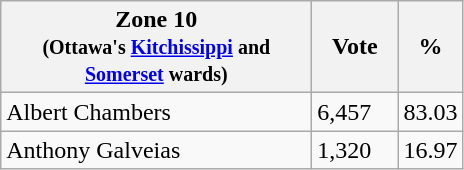<table class="wikitable">
<tr>
<th bgcolor="#DDDDFF" width="200px">Zone 10 <br><small> (Ottawa's <a href='#'>Kitchissippi</a> and <a href='#'>Somerset</a> wards) </small></th>
<th bgcolor="#DDDDFF" width="50px">Vote</th>
<th bgcolor="#DDDDFF" width="30px">%</th>
</tr>
<tr>
<td>Albert Chambers</td>
<td>6,457</td>
<td>83.03</td>
</tr>
<tr>
<td>Anthony Galveias</td>
<td>1,320</td>
<td>16.97</td>
</tr>
</table>
